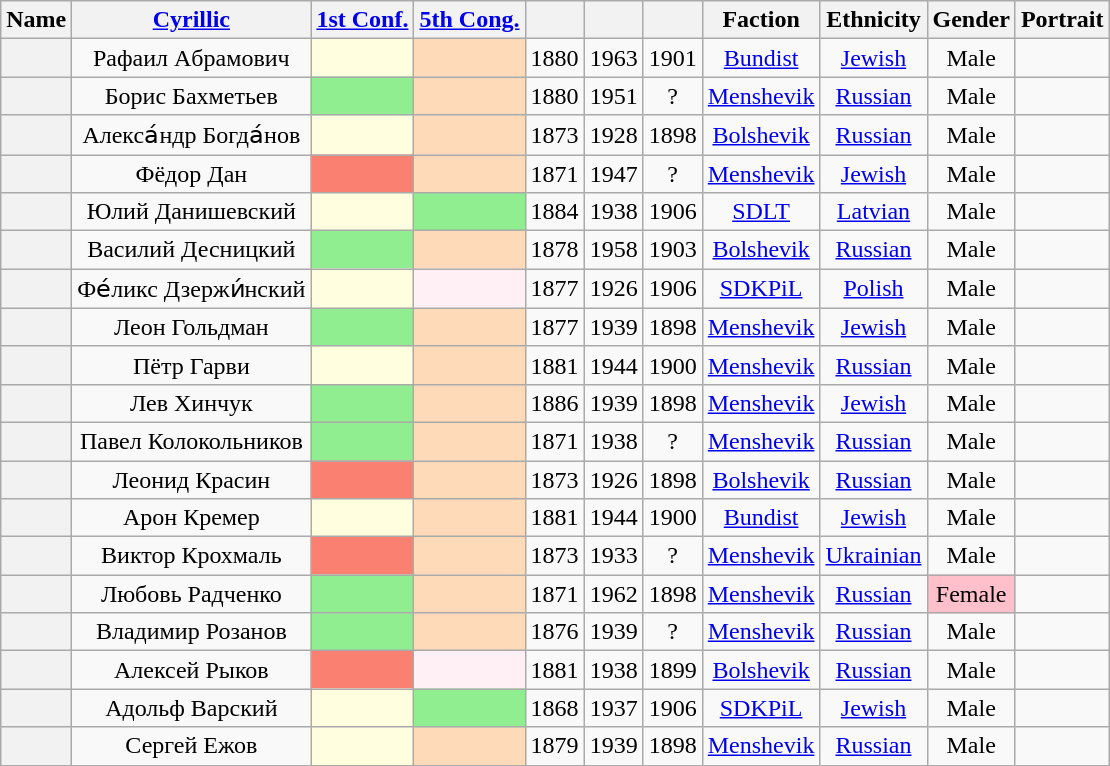<table class="wikitable sortable" style=text-align:center>
<tr>
<th scope="col">Name</th>
<th scope="col" class="unsortable"><a href='#'>Cyrillic</a></th>
<th scope="col"><a href='#'>1st Conf.</a></th>
<th scope="col"><a href='#'>5th Cong.</a></th>
<th scope="col"></th>
<th scope="col"></th>
<th scope="col"></th>
<th scope="col">Faction</th>
<th scope="col">Ethnicity</th>
<th scope="col">Gender</th>
<th scope="col" class="unsortable">Portrait</th>
</tr>
<tr>
<th align="center" scope="row" style="font-weight:normal;"></th>
<td>Рафаил Aбрамович</td>
<td bgcolor = LightYellow></td>
<td bgcolor = PeachPuff></td>
<td>1880</td>
<td>1963</td>
<td>1901</td>
<td><a href='#'>Bundist</a></td>
<td><a href='#'>Jewish</a></td>
<td>Male</td>
<td></td>
</tr>
<tr>
<th align="center" scope="row" style="font-weight:normal;"></th>
<td>Борис Бахметьев</td>
<td bgcolor = LightGreen></td>
<td bgcolor = PeachPuff></td>
<td>1880</td>
<td>1951</td>
<td>?</td>
<td><a href='#'>Menshevik</a></td>
<td><a href='#'>Russian</a></td>
<td>Male</td>
<td></td>
</tr>
<tr>
<th align="center" scope="row" style="font-weight:normal;"></th>
<td>Алекса́ндр Богда́нов</td>
<td bgcolor = LightYellow></td>
<td bgcolor = PeachPuff></td>
<td>1873</td>
<td>1928</td>
<td>1898</td>
<td><a href='#'>Bolshevik</a></td>
<td><a href='#'>Russian</a></td>
<td>Male</td>
<td></td>
</tr>
<tr>
<th align="center" scope="row" style="font-weight:normal;"></th>
<td>Фёдор Дан</td>
<td bgcolor = Salmon></td>
<td bgcolor = PeachPuff></td>
<td>1871</td>
<td>1947</td>
<td>?</td>
<td><a href='#'>Menshevik</a></td>
<td><a href='#'>Jewish</a></td>
<td>Male</td>
<td></td>
</tr>
<tr>
<th align="center" scope="row" style="font-weight:normal;"></th>
<td>Юлий Данишевский</td>
<td bgcolor = LightYellow></td>
<td bgcolor = LightGreen></td>
<td>1884</td>
<td>1938</td>
<td>1906</td>
<td><a href='#'>SDLT</a></td>
<td><a href='#'>Latvian</a></td>
<td>Male</td>
<td></td>
</tr>
<tr>
<th align="center" scope="row" style="font-weight:normal;"></th>
<td>Василий Десницкий</td>
<td bgcolor = LightGreen></td>
<td bgcolor = PeachPuff></td>
<td>1878</td>
<td>1958</td>
<td>1903</td>
<td><a href='#'>Bolshevik</a></td>
<td><a href='#'>Russian</a></td>
<td>Male</td>
<td></td>
</tr>
<tr>
<th align="center" scope="row" style="font-weight:normal;"></th>
<td>Фе́ликс Дзержи́нский</td>
<td bgcolor = LightYellow></td>
<td bgcolor = LavenderBlush></td>
<td>1877</td>
<td>1926</td>
<td>1906</td>
<td><a href='#'>SDKPiL</a></td>
<td><a href='#'>Polish</a></td>
<td>Male</td>
<td></td>
</tr>
<tr>
<th align="center" scope="row" style="font-weight:normal;"></th>
<td>Леон Гольдман</td>
<td bgcolor = LightGreen></td>
<td bgcolor = PeachPuff></td>
<td>1877</td>
<td>1939</td>
<td>1898</td>
<td><a href='#'>Menshevik</a></td>
<td><a href='#'>Jewish</a></td>
<td>Male</td>
<td></td>
</tr>
<tr>
<th align="center" scope="row" style="font-weight:normal;"></th>
<td>Пётр Гарви</td>
<td bgcolor = LightYellow></td>
<td bgcolor = PeachPuff></td>
<td>1881</td>
<td>1944</td>
<td>1900</td>
<td><a href='#'>Menshevik</a></td>
<td><a href='#'>Russian</a></td>
<td>Male</td>
<td></td>
</tr>
<tr>
<th align="center" scope="row" style="font-weight:normal;"></th>
<td>Лев Хинчук</td>
<td bgcolor = LightGreen></td>
<td bgcolor = PeachPuff></td>
<td>1886</td>
<td>1939</td>
<td>1898</td>
<td><a href='#'>Menshevik</a></td>
<td><a href='#'>Jewish</a></td>
<td>Male</td>
<td></td>
</tr>
<tr>
<th align="center" scope="row" style="font-weight:normal;"></th>
<td>Павел Колокольников</td>
<td bgcolor = LightGreen></td>
<td bgcolor = PeachPuff></td>
<td>1871</td>
<td>1938</td>
<td>?</td>
<td><a href='#'>Menshevik</a></td>
<td><a href='#'>Russian</a></td>
<td>Male</td>
<td></td>
</tr>
<tr>
<th align="center" scope="row" style="font-weight:normal;"></th>
<td>Леонид Красин</td>
<td bgcolor = Salmon></td>
<td bgcolor = PeachPuff></td>
<td>1873</td>
<td>1926</td>
<td>1898</td>
<td><a href='#'>Bolshevik</a></td>
<td><a href='#'>Russian</a></td>
<td>Male</td>
<td></td>
</tr>
<tr>
<th align="center" scope="row" style="font-weight:normal;"></th>
<td>Арон Кремер</td>
<td bgcolor = LightYellow></td>
<td bgcolor = PeachPuff></td>
<td>1881</td>
<td>1944</td>
<td>1900</td>
<td><a href='#'>Bundist</a></td>
<td><a href='#'>Jewish</a></td>
<td>Male</td>
<td></td>
</tr>
<tr>
<th align="center" scope="row" style="font-weight:normal;"></th>
<td>Виктор Крохмаль</td>
<td bgcolor = Salmon></td>
<td bgcolor = PeachPuff></td>
<td>1873</td>
<td>1933</td>
<td>?</td>
<td><a href='#'>Menshevik</a></td>
<td><a href='#'>Ukrainian</a></td>
<td>Male</td>
<td></td>
</tr>
<tr>
<th align="center" scope="row" style="font-weight:normal;"></th>
<td>Любовь Радченко</td>
<td bgcolor = LightGreen></td>
<td bgcolor = PeachPuff></td>
<td>1871</td>
<td>1962</td>
<td>1898</td>
<td><a href='#'>Menshevik</a></td>
<td><a href='#'>Russian</a></td>
<td style="background: Pink">Female</td>
<td></td>
</tr>
<tr>
<th align="center" scope="row" style="font-weight:normal;"></th>
<td>Владимир Розанов</td>
<td bgcolor = LightGreen></td>
<td bgcolor = PeachPuff></td>
<td>1876</td>
<td>1939</td>
<td>?</td>
<td><a href='#'>Menshevik</a></td>
<td><a href='#'>Russian</a></td>
<td>Male</td>
<td></td>
</tr>
<tr>
<th align="center" scope="row" style="font-weight:normal;"></th>
<td>Алексей Рыков</td>
<td bgcolor = Salmon></td>
<td bgcolor = LavenderBlush></td>
<td>1881</td>
<td>1938</td>
<td>1899</td>
<td><a href='#'>Bolshevik</a></td>
<td><a href='#'>Russian</a></td>
<td>Male</td>
<td></td>
</tr>
<tr>
<th align="center" scope="row" style="font-weight:normal;"></th>
<td>Адольф Варский</td>
<td bgcolor = LightYellow></td>
<td bgcolor = LightGreen></td>
<td>1868</td>
<td>1937</td>
<td>1906</td>
<td><a href='#'>SDKPiL</a></td>
<td><a href='#'>Jewish</a></td>
<td>Male</td>
<td></td>
</tr>
<tr>
<th align="center" scope="row" style="font-weight:normal;"></th>
<td>Сергей Ежов</td>
<td bgcolor = LightYellow></td>
<td bgcolor = PeachPuff></td>
<td>1879</td>
<td>1939</td>
<td>1898</td>
<td><a href='#'>Menshevik</a></td>
<td><a href='#'>Russian</a></td>
<td>Male</td>
<td></td>
</tr>
</table>
